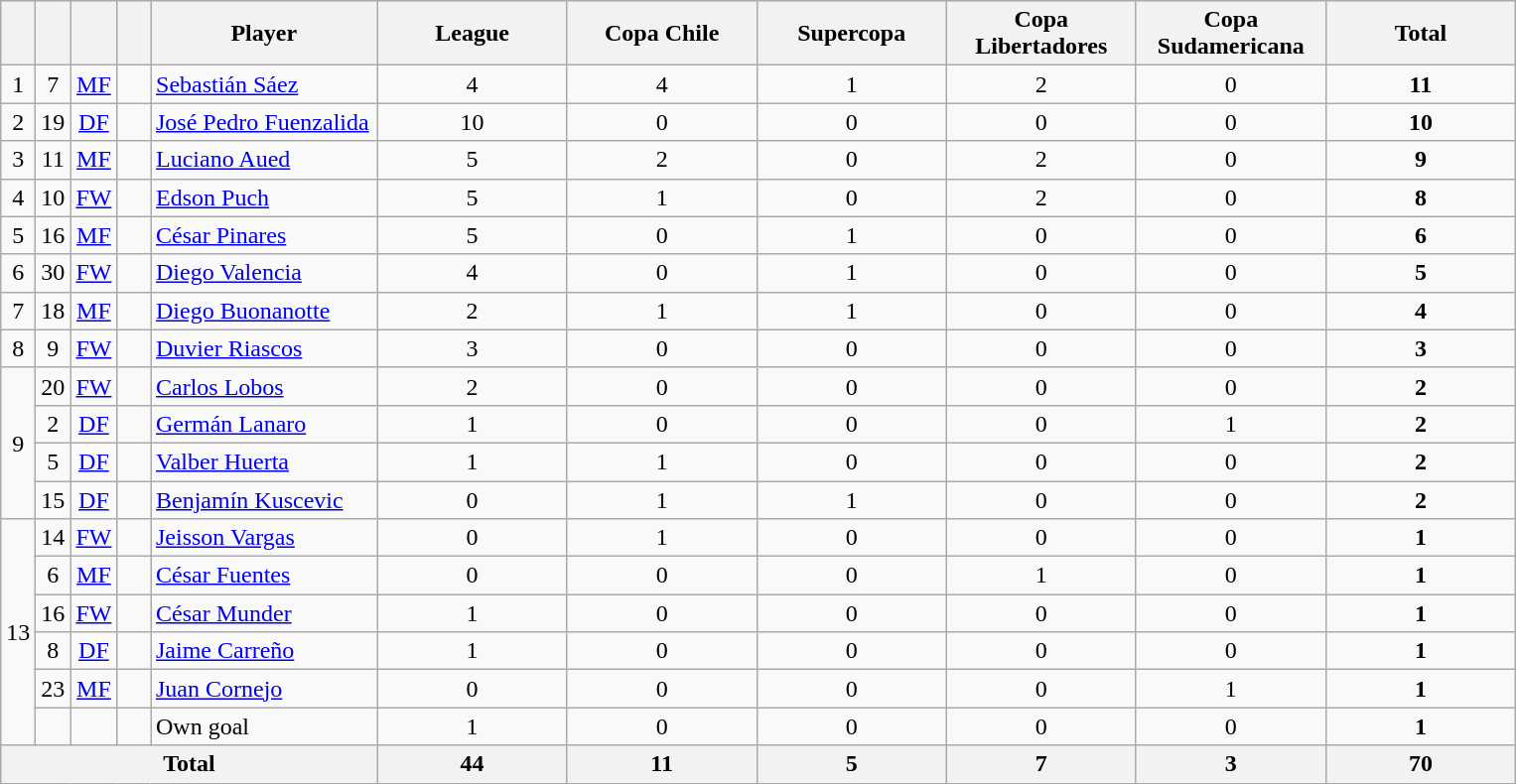<table class="wikitable sortable" style="text-align:center">
<tr>
<th width=15></th>
<th width=15></th>
<th width=15></th>
<th width=15></th>
<th width=145>Player</th>
<th width=120>League</th>
<th width=120>Copa Chile</th>
<th width=120>Supercopa</th>
<th width=120>Copa<br>Libertadores</th>
<th width=120>Copa<br>Sudamericana</th>
<th width=120>Total</th>
</tr>
<tr>
<td>1</td>
<td>7</td>
<td><a href='#'>MF</a></td>
<td></td>
<td align="left"><a href='#'>Sebastián Sáez</a></td>
<td>4</td>
<td>4</td>
<td>1</td>
<td>2</td>
<td>0</td>
<td><strong>11</strong></td>
</tr>
<tr>
<td>2</td>
<td>19</td>
<td><a href='#'>DF</a></td>
<td></td>
<td align="left"><a href='#'>José Pedro Fuenzalida</a></td>
<td>10</td>
<td>0</td>
<td>0</td>
<td>0</td>
<td>0</td>
<td><strong>10</strong></td>
</tr>
<tr>
<td>3</td>
<td>11</td>
<td><a href='#'>MF</a></td>
<td></td>
<td align="left"><a href='#'>Luciano Aued</a></td>
<td>5</td>
<td>2</td>
<td>0</td>
<td>2</td>
<td>0</td>
<td><strong>9</strong></td>
</tr>
<tr>
<td>4</td>
<td>10</td>
<td><a href='#'>FW</a></td>
<td></td>
<td align="left"><a href='#'>Edson Puch</a></td>
<td>5</td>
<td>1</td>
<td>0</td>
<td>2</td>
<td>0</td>
<td><strong>8</strong></td>
</tr>
<tr>
<td>5</td>
<td>16</td>
<td><a href='#'>MF</a></td>
<td></td>
<td align="left"><a href='#'>César Pinares</a></td>
<td>5</td>
<td>0</td>
<td>1</td>
<td>0</td>
<td>0</td>
<td><strong>6</strong></td>
</tr>
<tr>
<td>6</td>
<td>30</td>
<td><a href='#'>FW</a></td>
<td></td>
<td align="left"><a href='#'>Diego Valencia</a></td>
<td>4</td>
<td>0</td>
<td>1</td>
<td>0</td>
<td>0</td>
<td><strong>5</strong></td>
</tr>
<tr>
<td>7</td>
<td>18</td>
<td><a href='#'>MF</a></td>
<td></td>
<td align="left"><a href='#'>Diego Buonanotte</a></td>
<td>2</td>
<td>1</td>
<td>1</td>
<td>0</td>
<td>0</td>
<td><strong>4</strong></td>
</tr>
<tr>
<td>8</td>
<td>9</td>
<td><a href='#'>FW</a></td>
<td></td>
<td align="left"><a href='#'>Duvier Riascos</a></td>
<td>3</td>
<td>0</td>
<td>0</td>
<td>0</td>
<td>0</td>
<td><strong>3</strong></td>
</tr>
<tr>
<td rowspan="4">9</td>
<td>20</td>
<td><a href='#'>FW</a></td>
<td></td>
<td align="left"><a href='#'>Carlos Lobos</a></td>
<td>2</td>
<td>0</td>
<td>0</td>
<td>0</td>
<td>0</td>
<td><strong>2</strong></td>
</tr>
<tr>
<td>2</td>
<td><a href='#'>DF</a></td>
<td></td>
<td align="left"><a href='#'>Germán Lanaro</a></td>
<td>1</td>
<td>0</td>
<td>0</td>
<td>0</td>
<td>1</td>
<td><strong>2</strong></td>
</tr>
<tr>
<td>5</td>
<td><a href='#'>DF</a></td>
<td></td>
<td align="left"><a href='#'>Valber Huerta</a></td>
<td>1</td>
<td>1</td>
<td>0</td>
<td>0</td>
<td>0</td>
<td><strong>2</strong></td>
</tr>
<tr>
<td>15</td>
<td><a href='#'>DF</a></td>
<td></td>
<td align="left"><a href='#'>Benjamín Kuscevic</a></td>
<td>0</td>
<td>1</td>
<td>1</td>
<td>0</td>
<td>0</td>
<td><strong>2</strong></td>
</tr>
<tr>
<td rowspan="6">13</td>
<td>14</td>
<td><a href='#'>FW</a></td>
<td></td>
<td align="left"><a href='#'>Jeisson Vargas</a></td>
<td>0</td>
<td>1</td>
<td>0</td>
<td>0</td>
<td>0</td>
<td><strong>1</strong></td>
</tr>
<tr>
<td>6</td>
<td><a href='#'>MF</a></td>
<td></td>
<td align="left"><a href='#'>César Fuentes</a></td>
<td>0</td>
<td>0</td>
<td>0</td>
<td>1</td>
<td>0</td>
<td><strong>1</strong></td>
</tr>
<tr>
<td>16</td>
<td><a href='#'>FW</a></td>
<td></td>
<td align="left"><a href='#'>César Munder</a></td>
<td>1</td>
<td>0</td>
<td>0</td>
<td>0</td>
<td>0</td>
<td><strong>1</strong></td>
</tr>
<tr>
<td>8</td>
<td><a href='#'>DF</a></td>
<td></td>
<td align="left"><a href='#'>Jaime Carreño</a></td>
<td>1</td>
<td>0</td>
<td>0</td>
<td>0</td>
<td>0</td>
<td><strong>1</strong></td>
</tr>
<tr>
<td>23</td>
<td><a href='#'>MF</a></td>
<td></td>
<td align="left"><a href='#'>Juan Cornejo</a></td>
<td>0</td>
<td>0</td>
<td>0</td>
<td>0</td>
<td>1</td>
<td><strong>1</strong></td>
</tr>
<tr>
<td></td>
<td></td>
<td></td>
<td align="left">Own goal</td>
<td>1</td>
<td>0</td>
<td>0</td>
<td>0</td>
<td>0</td>
<td><strong>1</strong></td>
</tr>
<tr>
<th colspan="5">Total</th>
<th>44</th>
<th>11</th>
<th>5</th>
<th>7</th>
<th>3</th>
<th>70</th>
</tr>
</table>
